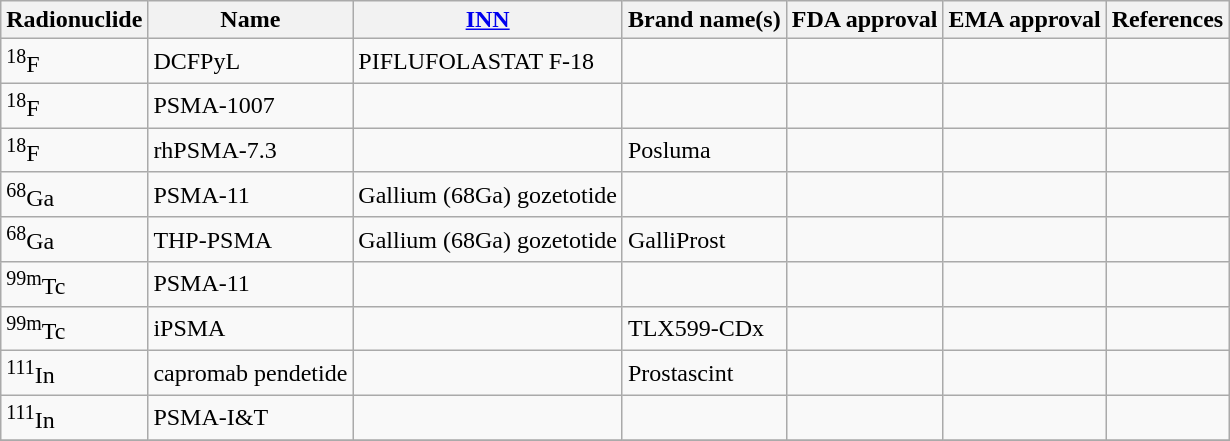<table class="wikitable sortable">
<tr>
<th>Radionuclide</th>
<th>Name</th>
<th><a href='#'>INN</a></th>
<th>Brand name(s)</th>
<th>FDA approval</th>
<th>EMA approval</th>
<th>References</th>
</tr>
<tr>
<td><sup>18</sup>F</td>
<td>DCFPyL</td>
<td>PIFLUFOLASTAT F-18</td>
<td></td>
<td></td>
<td></td>
<td></td>
</tr>
<tr>
<td><sup>18</sup>F</td>
<td>PSMA-1007</td>
<td></td>
<td></td>
<td></td>
<td></td>
<td></td>
</tr>
<tr>
<td><sup>18</sup>F</td>
<td>rhPSMA-7.3</td>
<td></td>
<td>Posluma</td>
<td></td>
<td></td>
<td></td>
</tr>
<tr>
<td><sup>68</sup>Ga</td>
<td>PSMA-11</td>
<td>Gallium (68Ga) gozetotide</td>
<td></td>
<td></td>
<td></td>
<td></td>
</tr>
<tr>
<td><sup>68</sup>Ga</td>
<td>THP-PSMA</td>
<td>Gallium (68Ga) gozetotide</td>
<td>GalliProst</td>
<td></td>
<td></td>
<td></td>
</tr>
<tr>
<td><sup>99m</sup>Tc</td>
<td>PSMA-11</td>
<td></td>
<td></td>
<td></td>
<td></td>
<td></td>
</tr>
<tr>
<td><sup>99m</sup>Tc</td>
<td>iPSMA</td>
<td></td>
<td>TLX599-CDx</td>
<td></td>
<td></td>
<td></td>
</tr>
<tr>
<td><sup>111</sup>In</td>
<td>capromab pendetide</td>
<td></td>
<td>Prostascint</td>
<td></td>
<td></td>
<td></td>
</tr>
<tr>
<td><sup>111</sup>In</td>
<td>PSMA-I&T</td>
<td></td>
<td></td>
<td></td>
<td></td>
<td></td>
</tr>
<tr>
</tr>
</table>
